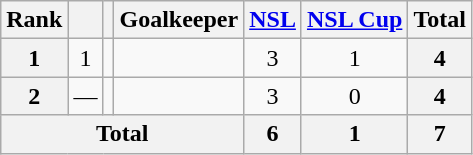<table class="wikitable sortable" style="text-align:center">
<tr>
<th>Rank</th>
<th></th>
<th></th>
<th>Goalkeeper</th>
<th><a href='#'>NSL</a></th>
<th><a href='#'>NSL Cup</a></th>
<th>Total</th>
</tr>
<tr>
<th>1</th>
<td>1</td>
<td></td>
<td align="left"></td>
<td>3</td>
<td>1</td>
<th>4</th>
</tr>
<tr>
<th>2</th>
<td>—</td>
<td></td>
<td align="left"></td>
<td>3</td>
<td>0</td>
<th>4</th>
</tr>
<tr>
<th colspan="4">Total</th>
<th>6</th>
<th>1</th>
<th>7</th>
</tr>
</table>
